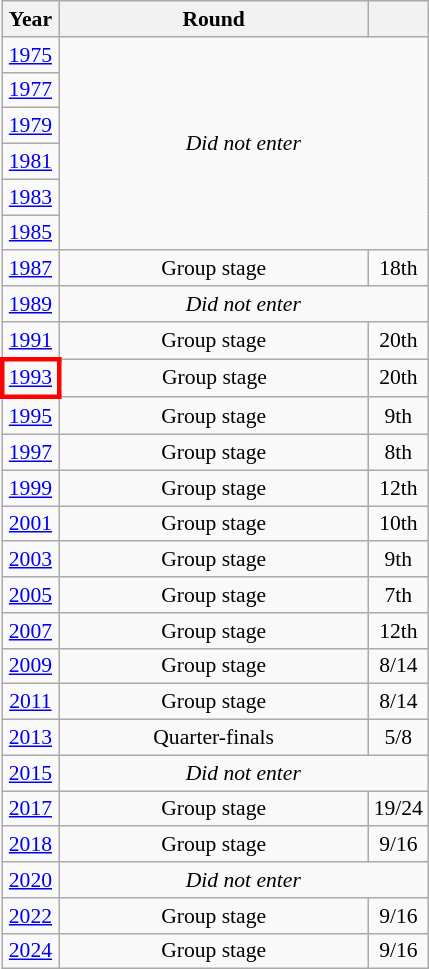<table class="wikitable" style="text-align: center; font-size:90%">
<tr>
<th>Year</th>
<th style="width:200px">Round</th>
<th></th>
</tr>
<tr>
<td><a href='#'>1975</a></td>
<td colspan="2" rowspan="6"><em>Did not enter</em></td>
</tr>
<tr>
<td><a href='#'>1977</a></td>
</tr>
<tr>
<td><a href='#'>1979</a></td>
</tr>
<tr>
<td><a href='#'>1981</a></td>
</tr>
<tr>
<td><a href='#'>1983</a></td>
</tr>
<tr>
<td><a href='#'>1985</a></td>
</tr>
<tr>
<td><a href='#'>1987</a></td>
<td>Group stage</td>
<td>18th</td>
</tr>
<tr>
<td><a href='#'>1989</a></td>
<td colspan="2"><em>Did not enter</em></td>
</tr>
<tr>
<td><a href='#'>1991</a></td>
<td>Group stage</td>
<td>20th</td>
</tr>
<tr>
<td style="border: 3px solid red"><a href='#'>1993</a></td>
<td>Group stage</td>
<td>20th</td>
</tr>
<tr>
<td><a href='#'>1995</a></td>
<td>Group stage</td>
<td>9th</td>
</tr>
<tr>
<td><a href='#'>1997</a></td>
<td>Group stage</td>
<td>8th</td>
</tr>
<tr>
<td><a href='#'>1999</a></td>
<td>Group stage</td>
<td>12th</td>
</tr>
<tr>
<td><a href='#'>2001</a></td>
<td>Group stage</td>
<td>10th</td>
</tr>
<tr>
<td><a href='#'>2003</a></td>
<td>Group stage</td>
<td>9th</td>
</tr>
<tr>
<td><a href='#'>2005</a></td>
<td>Group stage</td>
<td>7th</td>
</tr>
<tr>
<td><a href='#'>2007</a></td>
<td>Group stage</td>
<td>12th</td>
</tr>
<tr>
<td><a href='#'>2009</a></td>
<td>Group stage</td>
<td>8/14</td>
</tr>
<tr>
<td><a href='#'>2011</a></td>
<td>Group stage</td>
<td>8/14</td>
</tr>
<tr>
<td><a href='#'>2013</a></td>
<td>Quarter-finals</td>
<td>5/8</td>
</tr>
<tr>
<td><a href='#'>2015</a></td>
<td colspan="2"><em>Did not enter</em></td>
</tr>
<tr>
<td><a href='#'>2017</a></td>
<td>Group stage</td>
<td>19/24</td>
</tr>
<tr>
<td><a href='#'>2018</a></td>
<td>Group stage</td>
<td>9/16</td>
</tr>
<tr>
<td><a href='#'>2020</a></td>
<td colspan="2"><em>Did not enter</em></td>
</tr>
<tr>
<td><a href='#'>2022</a></td>
<td>Group stage</td>
<td>9/16</td>
</tr>
<tr>
<td><a href='#'>2024</a></td>
<td>Group stage</td>
<td>9/16</td>
</tr>
</table>
